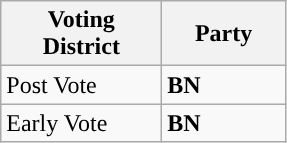<table class ="wikitable sortable">
<tr>
<th style="width:100px;">Voting District</th>
<th style="width:75px;">Party</th>
</tr>
<tr>
<td>Post Vote</td>
<td><strong>BN</strong></td>
</tr>
<tr>
<td>Early Vote</td>
<td><strong>BN</strong></td>
</tr>
</table>
